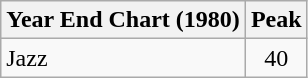<table class="wikitable">
<tr>
<th>Year End Chart (1980)</th>
<th>Peak</th>
</tr>
<tr>
<td>Jazz</td>
<td align="center">40</td>
</tr>
</table>
